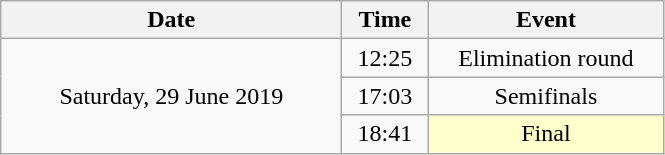<table class = "wikitable" style="text-align:center;">
<tr>
<th width=220>Date</th>
<th width=50>Time</th>
<th width=150>Event</th>
</tr>
<tr>
<td rowspan=3>Saturday, 29 June 2019</td>
<td>12:25</td>
<td>Elimination round</td>
</tr>
<tr>
<td>17:03</td>
<td>Semifinals</td>
</tr>
<tr>
<td>18:41</td>
<td bgcolor=ffffcc>Final</td>
</tr>
</table>
